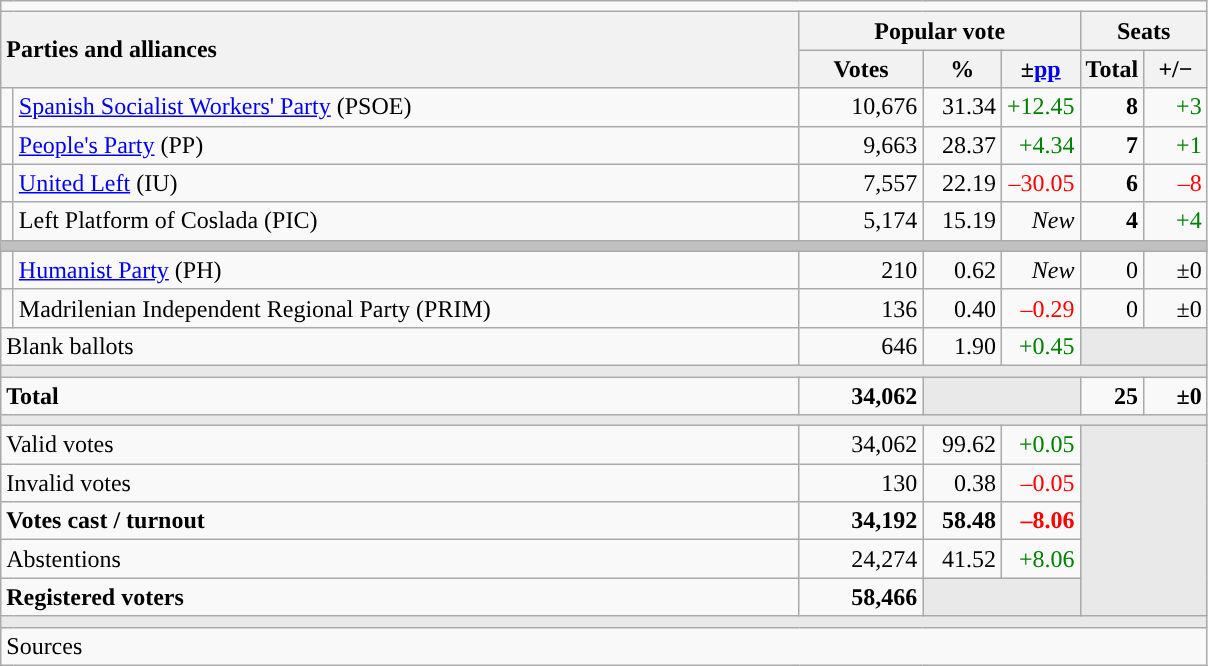<table class="wikitable" style="text-align:right;">
<tr>
<td colspan="7"></td>
</tr>
<tr>
<th style="text-align:left;" rowspan="2" colspan="2" width="525">Parties and alliances</th>
<th colspan="3">Popular vote</th>
<th colspan="2">Seats</th>
</tr>
<tr>
<th width="75">Votes</th>
<th width="45">%</th>
<th width="45">±<a href='#'>pp</a></th>
<th width="35">Total</th>
<th width="35">+/−</th>
</tr>
<tr>
<td width="1" style="color:inherit;background:"></td>
<td align="left"><a href='#'>Spanish Socialist Workers' Party</a> (PSOE)</td>
<td>10,676</td>
<td>31.34</td>
<td style="color:green;">+12.45</td>
<td><strong>8</strong></td>
<td style="color:green;">+3</td>
</tr>
<tr>
<td style="color:inherit;background:"></td>
<td align="left"><a href='#'>People's Party</a> (PP)</td>
<td>9,663</td>
<td>28.37</td>
<td style="color:green;">+4.34</td>
<td><strong>7</strong></td>
<td style="color:green;">+1</td>
</tr>
<tr>
<td style="color:inherit;background:"></td>
<td align="left"><a href='#'>United Left</a> (IU)</td>
<td>7,557</td>
<td>22.19</td>
<td style="color:red;">–30.05</td>
<td><strong>6</strong></td>
<td style="color:red;">–8</td>
</tr>
<tr>
<td style="color:inherit;background:"></td>
<td align="left">Left Platform of Coslada (PIC)</td>
<td>5,174</td>
<td>15.19</td>
<td><em>New</em></td>
<td><strong>4</strong></td>
<td style="color:green;">+4</td>
</tr>
<tr>
<td colspan="7" bgcolor="#C0C0C0"></td>
</tr>
<tr>
<td style="color:inherit;background:"></td>
<td align="left"><a href='#'>Humanist Party</a> (PH)</td>
<td>210</td>
<td>0.62</td>
<td><em>New</em></td>
<td>0</td>
<td>±0</td>
</tr>
<tr>
<td style="color:inherit;background:"></td>
<td align="left">Madrilenian Independent Regional Party (PRIM)</td>
<td>136</td>
<td>0.40</td>
<td style="color:red;">–0.29</td>
<td>0</td>
<td>±0</td>
</tr>
<tr>
<td align="left" colspan="2">Blank ballots</td>
<td>646</td>
<td>1.90</td>
<td style="color:green;">+0.45</td>
<td bgcolor="#E9E9E9" colspan="2"></td>
</tr>
<tr>
<td colspan="7" bgcolor="#E9E9E9"></td>
</tr>
<tr style="font-weight:bold;">
<td align="left" colspan="2">Total</td>
<td>34,062</td>
<td bgcolor="#E9E9E9" colspan="2"></td>
<td>25</td>
<td>±0</td>
</tr>
<tr>
<td colspan="7" bgcolor="#E9E9E9"></td>
</tr>
<tr>
<td align="left" colspan="2">Valid votes</td>
<td>34,062</td>
<td>99.62</td>
<td style="color:green;">+0.05</td>
<td bgcolor="#E9E9E9" colspan="2" rowspan="5"></td>
</tr>
<tr>
<td align="left" colspan="2">Invalid votes</td>
<td>130</td>
<td>0.38</td>
<td style="color:red;">–0.05</td>
</tr>
<tr style="font-weight:bold;">
<td align="left" colspan="2">Votes cast / turnout</td>
<td>34,192</td>
<td>58.48</td>
<td style="color:red;">–8.06</td>
</tr>
<tr>
<td align="left" colspan="2">Abstentions</td>
<td>24,274</td>
<td>41.52</td>
<td style="color:green;">+8.06</td>
</tr>
<tr style="font-weight:bold;">
<td align="left" colspan="2">Registered voters</td>
<td>58,466</td>
<td bgcolor="#E9E9E9" colspan="2"></td>
</tr>
<tr>
<td colspan="7" bgcolor="#E9E9E9"></td>
</tr>
<tr>
<td align="left" colspan="7">Sources</td>
</tr>
</table>
